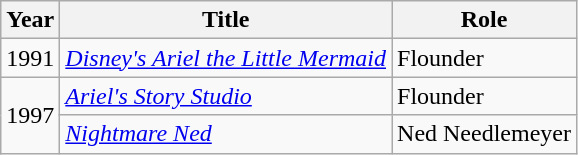<table class="wikitable sortable">
<tr>
<th>Year</th>
<th>Title</th>
<th>Role</th>
</tr>
<tr>
<td>1991</td>
<td><em><a href='#'>Disney's Ariel the Little Mermaid</a></em></td>
<td>Flounder</td>
</tr>
<tr>
<td rowspan="2">1997</td>
<td><em><a href='#'>Ariel's Story Studio</a></em></td>
<td>Flounder</td>
</tr>
<tr>
<td><em><a href='#'>Nightmare Ned</a></em></td>
<td>Ned Needlemeyer</td>
</tr>
</table>
